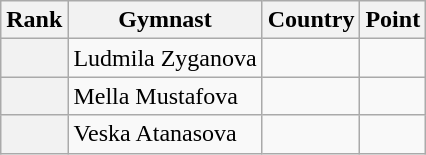<table class="wikitable sortable">
<tr>
<th>Rank</th>
<th>Gymnast</th>
<th>Country</th>
<th>Point</th>
</tr>
<tr>
<th></th>
<td>Ludmila Zyganova</td>
<td></td>
<td></td>
</tr>
<tr>
<th></th>
<td>Mella Mustafova</td>
<td></td>
<td></td>
</tr>
<tr>
<th></th>
<td>Veska Atanasova</td>
<td></td>
<td></td>
</tr>
</table>
